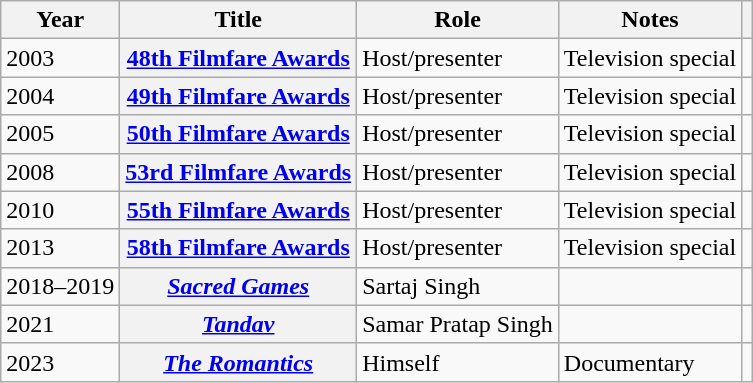<table class="wikitable sortable plainrowheaders" style="text-align: margin;">
<tr>
<th scope="col">Year</th>
<th scope="col">Title</th>
<th scope="col">Role</th>
<th scope="col" class="unsortable">Notes</th>
<th scope="col" class="unsortable"></th>
</tr>
<tr>
<td>2003</td>
<th scope="row"><a href='#'>48th Filmfare Awards</a></th>
<td>Host/presenter</td>
<td>Television special</td>
<td style="text-align:center;"></td>
</tr>
<tr>
<td>2004</td>
<th scope="row"><a href='#'>49th Filmfare Awards</a></th>
<td>Host/presenter</td>
<td>Television special</td>
<td style="text-align:center;"></td>
</tr>
<tr>
<td>2005</td>
<th scope="row"><a href='#'>50th Filmfare Awards</a></th>
<td>Host/presenter</td>
<td>Television special</td>
<td style="text-align:center;"></td>
</tr>
<tr>
<td>2008</td>
<th scope="row"><a href='#'>53rd Filmfare Awards</a></th>
<td>Host/presenter</td>
<td>Television special</td>
<td style="text-align:center;"></td>
</tr>
<tr>
<td>2010</td>
<th scope="row"><a href='#'>55th Filmfare Awards</a></th>
<td>Host/presenter</td>
<td>Television special</td>
<td style="text-align:center;"></td>
</tr>
<tr>
<td>2013</td>
<th scope="row"><a href='#'>58th Filmfare Awards</a></th>
<td>Host/presenter</td>
<td>Television special</td>
<td style="text-align:center;"></td>
</tr>
<tr>
<td>2018–2019</td>
<th scope="row"><em><a href='#'>Sacred Games</a></em></th>
<td>Sartaj Singh</td>
<td></td>
<td style="text-align:center;"></td>
</tr>
<tr>
<td>2021</td>
<th scope="row"><em><a href='#'>Tandav</a></em></th>
<td>Samar Pratap Singh</td>
<td></td>
<td style="text-align:center;"></td>
</tr>
<tr>
<td>2023</td>
<th scope="row"><em><a href='#'>The Romantics</a></em></th>
<td>Himself</td>
<td>Documentary</td>
<td style="text-align:center;"></td>
</tr>
</table>
